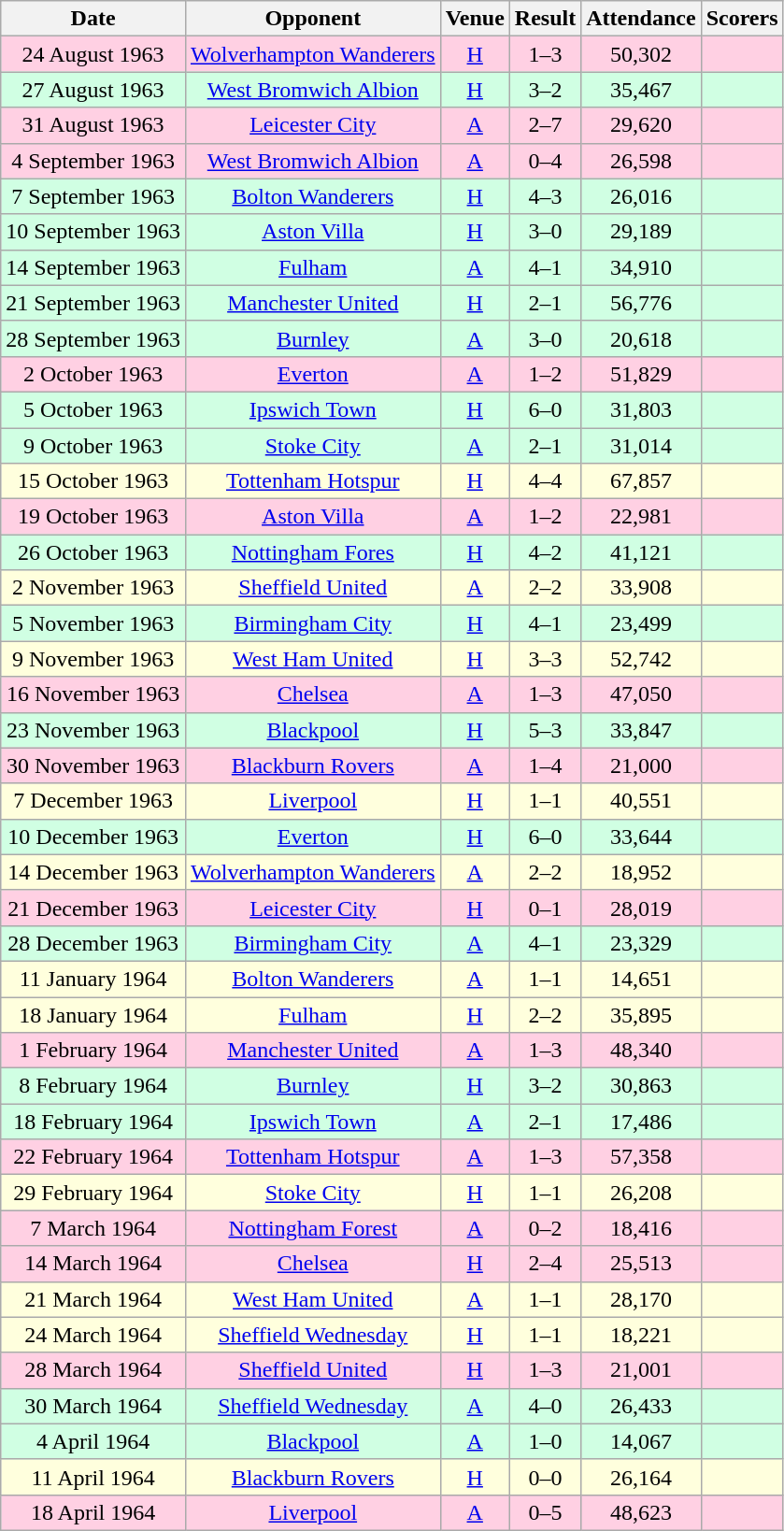<table class="wikitable sortable" style="font-size:100%; text-align:center">
<tr>
<th>Date</th>
<th>Opponent</th>
<th>Venue</th>
<th>Result</th>
<th>Attendance</th>
<th>Scorers</th>
</tr>
<tr style="background-color: #ffd0e3;">
<td>24 August 1963</td>
<td><a href='#'>Wolverhampton Wanderers</a></td>
<td><a href='#'>H</a></td>
<td>1–3</td>
<td>50,302</td>
<td></td>
</tr>
<tr style="background-color: #d0ffe3;">
<td>27 August 1963</td>
<td><a href='#'>West Bromwich Albion</a></td>
<td><a href='#'>H</a></td>
<td>3–2</td>
<td>35,467</td>
<td></td>
</tr>
<tr style="background-color: #ffd0e3;">
<td>31 August 1963</td>
<td><a href='#'>Leicester City</a></td>
<td><a href='#'>A</a></td>
<td>2–7</td>
<td>29,620</td>
<td></td>
</tr>
<tr style="background-color: #ffd0e3;">
<td>4 September 1963</td>
<td><a href='#'>West Bromwich Albion</a></td>
<td><a href='#'>A</a></td>
<td>0–4</td>
<td>26,598</td>
<td></td>
</tr>
<tr style="background-color: #d0ffe3;">
<td>7 September 1963</td>
<td><a href='#'>Bolton Wanderers</a></td>
<td><a href='#'>H</a></td>
<td>4–3</td>
<td>26,016</td>
<td></td>
</tr>
<tr style="background-color: #d0ffe3;">
<td>10 September 1963</td>
<td><a href='#'>Aston Villa</a></td>
<td><a href='#'>H</a></td>
<td>3–0</td>
<td>29,189</td>
<td></td>
</tr>
<tr style="background-color: #d0ffe3;">
<td>14 September 1963</td>
<td><a href='#'>Fulham</a></td>
<td><a href='#'>A</a></td>
<td>4–1</td>
<td>34,910</td>
<td></td>
</tr>
<tr style="background-color: #d0ffe3;">
<td>21 September 1963</td>
<td><a href='#'>Manchester United</a></td>
<td><a href='#'>H</a></td>
<td>2–1</td>
<td>56,776</td>
<td></td>
</tr>
<tr style="background-color: #d0ffe3;">
<td>28 September 1963</td>
<td><a href='#'>Burnley</a></td>
<td><a href='#'>A</a></td>
<td>3–0</td>
<td>20,618</td>
<td></td>
</tr>
<tr style="background-color: #ffd0e3;">
<td>2 October 1963</td>
<td><a href='#'>Everton</a></td>
<td><a href='#'>A</a></td>
<td>1–2</td>
<td>51,829</td>
<td></td>
</tr>
<tr style="background-color: #d0ffe3;">
<td>5 October 1963</td>
<td><a href='#'>Ipswich Town</a></td>
<td><a href='#'>H</a></td>
<td>6–0</td>
<td>31,803</td>
<td></td>
</tr>
<tr style="background-color: #d0ffe3;">
<td>9 October 1963</td>
<td><a href='#'>Stoke City</a></td>
<td><a href='#'>A</a></td>
<td>2–1</td>
<td>31,014</td>
<td></td>
</tr>
<tr style="background-color: #ffffdd;">
<td>15 October 1963</td>
<td><a href='#'>Tottenham Hotspur</a></td>
<td><a href='#'>H</a></td>
<td>4–4</td>
<td>67,857</td>
<td></td>
</tr>
<tr style="background-color: #ffd0e3;">
<td>19 October 1963</td>
<td><a href='#'>Aston Villa</a></td>
<td><a href='#'>A</a></td>
<td>1–2</td>
<td>22,981</td>
<td></td>
</tr>
<tr style="background-color: #d0ffe3;">
<td>26 October 1963</td>
<td><a href='#'>Nottingham Fores</a></td>
<td><a href='#'>H</a></td>
<td>4–2</td>
<td>41,121</td>
<td></td>
</tr>
<tr style="background-color: #ffffdd;">
<td>2 November 1963</td>
<td><a href='#'>Sheffield United</a></td>
<td><a href='#'>A</a></td>
<td>2–2</td>
<td>33,908</td>
<td></td>
</tr>
<tr style="background-color: #d0ffe3;">
<td>5 November 1963</td>
<td><a href='#'>Birmingham City</a></td>
<td><a href='#'>H</a></td>
<td>4–1</td>
<td>23,499</td>
<td></td>
</tr>
<tr style="background-color: #ffffdd;">
<td>9 November 1963</td>
<td><a href='#'>West Ham United</a></td>
<td><a href='#'>H</a></td>
<td>3–3</td>
<td>52,742</td>
<td></td>
</tr>
<tr style="background-color: #ffd0e3;">
<td>16 November 1963</td>
<td><a href='#'>Chelsea</a></td>
<td><a href='#'>A</a></td>
<td>1–3</td>
<td>47,050</td>
<td></td>
</tr>
<tr style="background-color: #d0ffe3;">
<td>23 November 1963</td>
<td><a href='#'>Blackpool</a></td>
<td><a href='#'>H</a></td>
<td>5–3</td>
<td>33,847</td>
<td></td>
</tr>
<tr style="background-color: #ffd0e3;">
<td>30 November 1963</td>
<td><a href='#'>Blackburn Rovers</a></td>
<td><a href='#'>A</a></td>
<td>1–4</td>
<td>21,000</td>
<td></td>
</tr>
<tr style="background-color: #ffffdd;">
<td>7 December 1963</td>
<td><a href='#'>Liverpool</a></td>
<td><a href='#'>H</a></td>
<td>1–1</td>
<td>40,551</td>
<td></td>
</tr>
<tr style="background-color: #d0ffe3;">
<td>10 December 1963</td>
<td><a href='#'>Everton</a></td>
<td><a href='#'>H</a></td>
<td>6–0</td>
<td>33,644</td>
<td></td>
</tr>
<tr style="background-color: #ffffdd;">
<td>14 December 1963</td>
<td><a href='#'>Wolverhampton Wanderers</a></td>
<td><a href='#'>A</a></td>
<td>2–2</td>
<td>18,952</td>
<td></td>
</tr>
<tr style="background-color: #ffd0e3;">
<td>21 December 1963</td>
<td><a href='#'>Leicester City</a></td>
<td><a href='#'>H</a></td>
<td>0–1</td>
<td>28,019</td>
<td></td>
</tr>
<tr style="background-color: #d0ffe3;">
<td>28 December 1963</td>
<td><a href='#'>Birmingham City</a></td>
<td><a href='#'>A</a></td>
<td>4–1</td>
<td>23,329</td>
<td></td>
</tr>
<tr style="background-color: #ffffdd;">
<td>11 January 1964</td>
<td><a href='#'>Bolton Wanderers</a></td>
<td><a href='#'>A</a></td>
<td>1–1</td>
<td>14,651</td>
<td></td>
</tr>
<tr style="background-color: #ffffdd;">
<td>18 January 1964</td>
<td><a href='#'>Fulham</a></td>
<td><a href='#'>H</a></td>
<td>2–2</td>
<td>35,895</td>
<td></td>
</tr>
<tr style="background-color: #ffd0e3;">
<td>1 February 1964</td>
<td><a href='#'>Manchester United</a></td>
<td><a href='#'>A</a></td>
<td>1–3</td>
<td>48,340</td>
<td></td>
</tr>
<tr style="background-color: #d0ffe3;">
<td>8 February 1964</td>
<td><a href='#'>Burnley</a></td>
<td><a href='#'>H</a></td>
<td>3–2</td>
<td>30,863</td>
<td></td>
</tr>
<tr style="background-color: #d0ffe3;">
<td>18 February 1964</td>
<td><a href='#'>Ipswich Town</a></td>
<td><a href='#'>A</a></td>
<td>2–1</td>
<td>17,486</td>
<td></td>
</tr>
<tr style="background-color: #ffd0e3;">
<td>22 February 1964</td>
<td><a href='#'>Tottenham Hotspur</a></td>
<td><a href='#'>A</a></td>
<td>1–3</td>
<td>57,358</td>
<td></td>
</tr>
<tr style="background-color: #ffffdd;">
<td>29 February 1964</td>
<td><a href='#'>Stoke City</a></td>
<td><a href='#'>H</a></td>
<td>1–1</td>
<td>26,208</td>
<td></td>
</tr>
<tr style="background-color: #ffd0e3;">
<td>7 March 1964</td>
<td><a href='#'>Nottingham Forest</a></td>
<td><a href='#'>A</a></td>
<td>0–2</td>
<td>18,416</td>
<td></td>
</tr>
<tr style="background-color: #ffd0e3;">
<td>14 March 1964</td>
<td><a href='#'>Chelsea</a></td>
<td><a href='#'>H</a></td>
<td>2–4</td>
<td>25,513</td>
<td></td>
</tr>
<tr style="background-color: #ffffdd;">
<td>21 March 1964</td>
<td><a href='#'>West Ham United</a></td>
<td><a href='#'>A</a></td>
<td>1–1</td>
<td>28,170</td>
<td></td>
</tr>
<tr style="background-color: #ffffdd;">
<td>24 March 1964</td>
<td><a href='#'>Sheffield Wednesday</a></td>
<td><a href='#'>H</a></td>
<td>1–1</td>
<td>18,221</td>
<td></td>
</tr>
<tr style="background-color: #ffd0e3;">
<td>28 March 1964</td>
<td><a href='#'>Sheffield United</a></td>
<td><a href='#'>H</a></td>
<td>1–3</td>
<td>21,001</td>
<td></td>
</tr>
<tr style="background-color: #d0ffe3;">
<td>30 March 1964</td>
<td><a href='#'>Sheffield Wednesday</a></td>
<td><a href='#'>A</a></td>
<td>4–0</td>
<td>26,433</td>
<td></td>
</tr>
<tr style="background-color: #d0ffe3;">
<td>4 April 1964</td>
<td><a href='#'>Blackpool</a></td>
<td><a href='#'>A</a></td>
<td>1–0</td>
<td>14,067</td>
<td></td>
</tr>
<tr style="background-color: #ffffdd;">
<td>11 April 1964</td>
<td><a href='#'>Blackburn Rovers</a></td>
<td><a href='#'>H</a></td>
<td>0–0</td>
<td>26,164</td>
<td></td>
</tr>
<tr style="background-color: #ffd0e3;">
<td>18 April 1964</td>
<td><a href='#'>Liverpool</a></td>
<td><a href='#'>A</a></td>
<td>0–5</td>
<td>48,623</td>
<td></td>
</tr>
</table>
